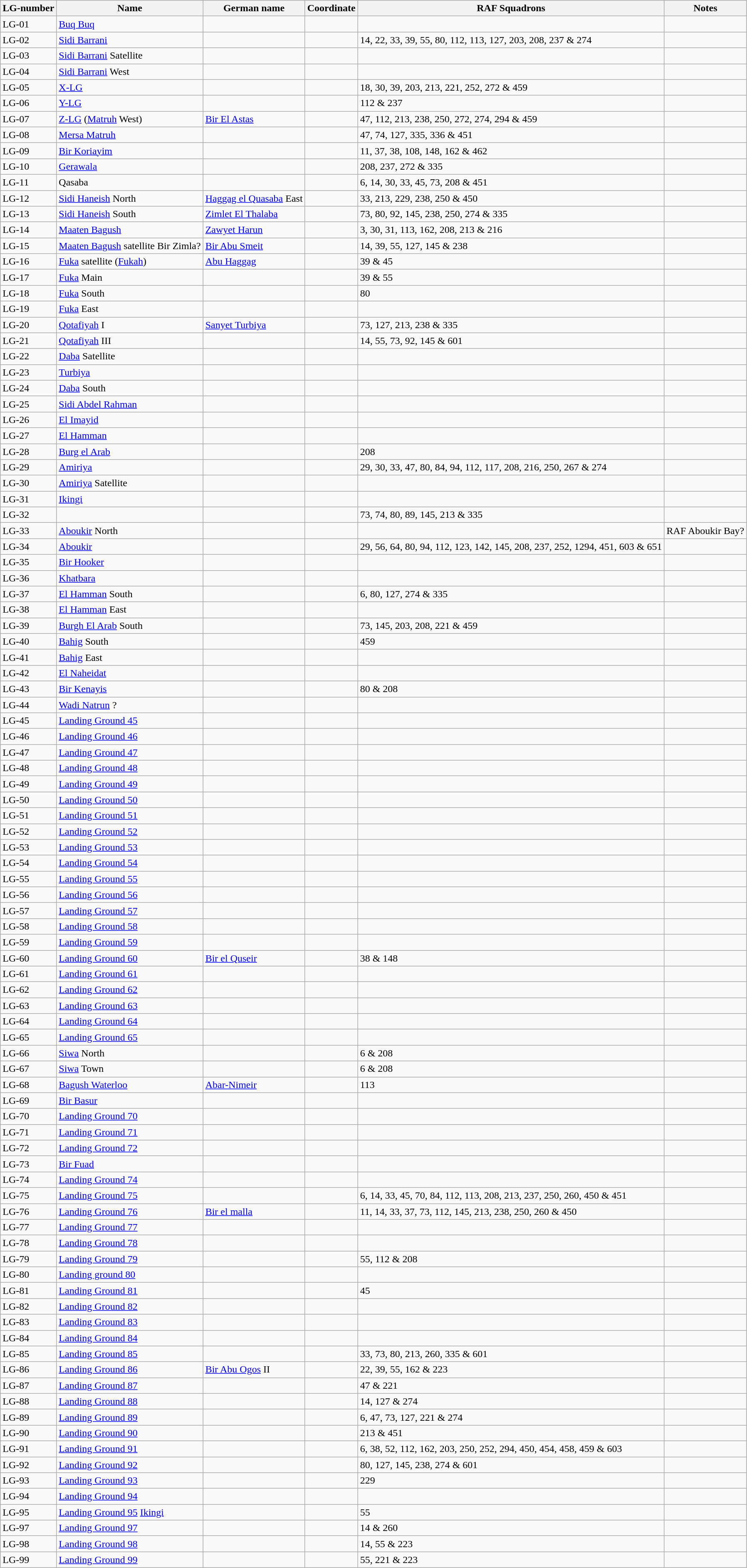<table class="wikitable sortable">
<tr>
<th>LG-number</th>
<th>Name</th>
<th>German name</th>
<th>Coordinate</th>
<th>RAF Squadrons</th>
<th>Notes</th>
</tr>
<tr>
<td>LG-01</td>
<td><a href='#'>Buq Buq</a></td>
<td></td>
<td></td>
<td></td>
<td></td>
</tr>
<tr>
<td>LG-02</td>
<td><a href='#'>Sidi Barrani</a></td>
<td></td>
<td></td>
<td>14, 22, 33, 39, 55, 80, 112, 113, 127, 203, 208, 237 & 274</td>
<td></td>
</tr>
<tr>
<td>LG-03</td>
<td><a href='#'>Sidi Barrani</a> Satellite</td>
<td></td>
<td></td>
<td></td>
<td></td>
</tr>
<tr>
<td>LG-04</td>
<td><a href='#'>Sidi Barrani</a> West</td>
<td></td>
<td></td>
<td></td>
<td></td>
</tr>
<tr>
<td>LG-05</td>
<td><a href='#'>X-LG</a></td>
<td></td>
<td></td>
<td>18, 30, 39, 203, 213, 221, 252, 272 & 459</td>
<td></td>
</tr>
<tr>
<td>LG-06</td>
<td><a href='#'>Y-LG</a></td>
<td></td>
<td></td>
<td>112 & 237</td>
<td></td>
</tr>
<tr>
<td>LG-07</td>
<td><a href='#'>Z-LG</a> (<a href='#'>Matruh</a> West)</td>
<td><a href='#'>Bir El Astas</a></td>
<td></td>
<td>47, 112, 213, 238, 250, 272, 274, 294 & 459</td>
<td></td>
</tr>
<tr>
<td>LG-08</td>
<td><a href='#'>Mersa Matruh</a></td>
<td></td>
<td></td>
<td>47, 74, 127, 335, 336 & 451</td>
<td></td>
</tr>
<tr>
<td>LG-09</td>
<td><a href='#'>Bir Koriayim</a></td>
<td></td>
<td></td>
<td>11, 37, 38, 108, 148, 162 & 462</td>
<td></td>
</tr>
<tr>
<td>LG-10</td>
<td><a href='#'>Gerawala</a></td>
<td></td>
<td></td>
<td>208, 237, 272 & 335</td>
<td></td>
</tr>
<tr>
<td>LG-11</td>
<td>Qasaba</td>
<td></td>
<td></td>
<td>6, 14, 30, 33, 45, 73, 208 & 451</td>
<td></td>
</tr>
<tr>
<td>LG-12</td>
<td><a href='#'>Sidi Haneish</a> North</td>
<td><a href='#'>Haggag el Quasaba</a> East</td>
<td><br></td>
<td>33, 213, 229, 238, 250 & 450</td>
<td></td>
</tr>
<tr>
<td>LG-13</td>
<td><a href='#'>Sidi Haneish</a> South</td>
<td><a href='#'>Zimlet El Thalaba</a></td>
<td><br></td>
<td>73, 80, 92, 145, 238, 250, 274 & 335</td>
<td></td>
</tr>
<tr>
<td>LG-14</td>
<td><a href='#'>Maaten Bagush</a></td>
<td><a href='#'>Zawyet Harun</a></td>
<td><br></td>
<td>3, 30, 31, 113, 162, 208, 213 & 216</td>
<td></td>
</tr>
<tr>
<td>LG-15</td>
<td><a href='#'>Maaten Bagush</a> satellite Bir Zimla?</td>
<td><a href='#'>Bir Abu Smeit</a></td>
<td></td>
<td>14, 39, 55, 127, 145 & 238</td>
<td></td>
</tr>
<tr>
<td>LG-16</td>
<td><a href='#'>Fuka</a> satellite (<a href='#'>Fukah</a>)</td>
<td><a href='#'>Abu Haggag</a></td>
<td><br></td>
<td>39 & 45</td>
<td></td>
</tr>
<tr>
<td>LG-17</td>
<td><a href='#'>Fuka</a> Main</td>
<td></td>
<td></td>
<td>39 & 55</td>
<td></td>
</tr>
<tr>
<td>LG-18</td>
<td><a href='#'>Fuka</a> South</td>
<td></td>
<td></td>
<td>80</td>
<td></td>
</tr>
<tr>
<td>LG-19</td>
<td><a href='#'>Fuka</a> East</td>
<td></td>
<td></td>
<td></td>
<td></td>
</tr>
<tr>
<td>LG-20</td>
<td><a href='#'>Qotafiyah</a> I</td>
<td><a href='#'>Sanyet Turbiya</a></td>
<td><br></td>
<td>73, 127, 213, 238 & 335</td>
<td></td>
</tr>
<tr>
<td>LG-21</td>
<td><a href='#'>Qotafiyah</a> III</td>
<td></td>
<td></td>
<td>14, 55, 73, 92, 145 & 601</td>
<td></td>
</tr>
<tr>
<td>LG-22</td>
<td><a href='#'>Daba</a> Satellite</td>
<td></td>
<td></td>
<td></td>
<td></td>
</tr>
<tr>
<td>LG-23</td>
<td><a href='#'>Turbiya</a></td>
<td></td>
<td></td>
<td></td>
<td></td>
</tr>
<tr>
<td>LG-24</td>
<td><a href='#'>Daba</a> South</td>
<td></td>
<td></td>
<td></td>
<td></td>
</tr>
<tr>
<td>LG-25</td>
<td><a href='#'>Sidi Abdel Rahman</a></td>
<td></td>
<td></td>
<td></td>
<td></td>
</tr>
<tr>
<td>LG-26</td>
<td><a href='#'>El Imayid</a></td>
<td></td>
<td></td>
<td></td>
<td></td>
</tr>
<tr>
<td>LG-27</td>
<td><a href='#'>El Hamman</a></td>
<td></td>
<td></td>
<td></td>
<td></td>
</tr>
<tr>
<td>LG-28</td>
<td><a href='#'>Burg el Arab</a></td>
<td></td>
<td></td>
<td>208</td>
<td></td>
</tr>
<tr>
<td>LG-29</td>
<td><a href='#'>Amiriya</a></td>
<td></td>
<td></td>
<td>29, 30, 33, 47, 80, 84, 94, 112, 117, 208, 216, 250, 267 & 274</td>
<td></td>
</tr>
<tr>
<td>LG-30</td>
<td><a href='#'>Amiriya</a> Satellite</td>
<td></td>
<td></td>
<td></td>
<td></td>
</tr>
<tr>
<td>LG-31</td>
<td><a href='#'>Ikingi</a></td>
<td></td>
<td></td>
<td></td>
<td></td>
</tr>
<tr>
<td>LG-32</td>
<td></td>
<td></td>
<td></td>
<td>73, 74, 80, 89, 145, 213 & 335</td>
<td></td>
</tr>
<tr>
<td>LG-33</td>
<td><a href='#'>Aboukir</a> North</td>
<td></td>
<td></td>
<td></td>
<td>RAF Aboukir Bay?</td>
</tr>
<tr>
<td>LG-34</td>
<td><a href='#'>Aboukir</a></td>
<td></td>
<td></td>
<td>29, 56, 64, 80, 94, 112, 123, 142, 145, 208, 237, 252, 1294, 451, 603 & 651</td>
<td></td>
</tr>
<tr>
<td>LG-35</td>
<td><a href='#'>Bir Hooker</a></td>
<td></td>
<td><br></td>
<td></td>
<td></td>
</tr>
<tr>
<td>LG-36</td>
<td><a href='#'>Khatbara</a></td>
<td></td>
<td></td>
<td></td>
<td></td>
</tr>
<tr>
<td>LG-37</td>
<td><a href='#'>El Hamman</a> South</td>
<td></td>
<td></td>
<td>6, 80, 127, 274 & 335</td>
<td></td>
</tr>
<tr>
<td>LG-38</td>
<td><a href='#'>El Hamman</a> East</td>
<td></td>
<td></td>
<td></td>
<td></td>
</tr>
<tr>
<td>LG-39</td>
<td><a href='#'>Burgh El Arab</a> South</td>
<td></td>
<td></td>
<td>73, 145, 203, 208, 221 & 459</td>
<td></td>
</tr>
<tr>
<td>LG-40</td>
<td><a href='#'>Bahig</a> South</td>
<td></td>
<td></td>
<td>459</td>
<td></td>
</tr>
<tr>
<td>LG-41</td>
<td><a href='#'>Bahig</a> East</td>
<td></td>
<td></td>
<td></td>
<td></td>
</tr>
<tr>
<td>LG-42</td>
<td><a href='#'>El Naheidat</a></td>
<td></td>
<td></td>
<td></td>
<td></td>
</tr>
<tr>
<td>LG-43</td>
<td><a href='#'>Bir Kenayis</a></td>
<td></td>
<td></td>
<td>80 & 208</td>
<td></td>
</tr>
<tr>
<td>LG-44</td>
<td><a href='#'>Wadi Natrun</a> ?</td>
<td></td>
<td></td>
<td></td>
<td></td>
</tr>
<tr>
<td>LG-45</td>
<td><a href='#'>Landing Ground 45</a></td>
<td></td>
<td></td>
<td></td>
<td></td>
</tr>
<tr>
<td>LG-46</td>
<td><a href='#'>Landing Ground 46</a></td>
<td></td>
<td></td>
<td></td>
<td></td>
</tr>
<tr>
<td>LG-47</td>
<td><a href='#'>Landing Ground 47</a></td>
<td></td>
<td></td>
<td></td>
<td></td>
</tr>
<tr>
<td>LG-48</td>
<td><a href='#'>Landing Ground 48</a></td>
<td></td>
<td></td>
<td></td>
<td></td>
</tr>
<tr>
<td>LG-49</td>
<td><a href='#'>Landing Ground 49</a></td>
<td></td>
<td></td>
<td></td>
<td></td>
</tr>
<tr>
<td>LG-50</td>
<td><a href='#'>Landing Ground 50</a></td>
<td></td>
<td></td>
<td></td>
<td></td>
</tr>
<tr>
<td>LG-51</td>
<td><a href='#'>Landing Ground 51</a></td>
<td></td>
<td></td>
<td></td>
<td></td>
</tr>
<tr>
<td>LG-52</td>
<td><a href='#'>Landing Ground 52</a></td>
<td></td>
<td></td>
<td></td>
<td></td>
</tr>
<tr>
<td>LG-53</td>
<td><a href='#'>Landing Ground 53</a></td>
<td></td>
<td></td>
<td></td>
<td></td>
</tr>
<tr>
<td>LG-54</td>
<td><a href='#'>Landing Ground 54</a></td>
<td></td>
<td></td>
<td></td>
<td></td>
</tr>
<tr>
<td>LG-55</td>
<td><a href='#'>Landing Ground 55</a></td>
<td></td>
<td></td>
<td></td>
<td></td>
</tr>
<tr>
<td>LG-56</td>
<td><a href='#'>Landing Ground 56</a></td>
<td></td>
<td></td>
<td></td>
<td></td>
</tr>
<tr>
<td>LG-57</td>
<td><a href='#'>Landing Ground 57</a></td>
<td></td>
<td></td>
<td></td>
<td></td>
</tr>
<tr>
<td>LG-58</td>
<td><a href='#'>Landing Ground 58</a></td>
<td></td>
<td></td>
<td></td>
<td></td>
</tr>
<tr>
<td>LG-59</td>
<td><a href='#'>Landing Ground 59</a></td>
<td></td>
<td></td>
<td></td>
<td></td>
</tr>
<tr>
<td>LG-60</td>
<td><a href='#'>Landing Ground 60</a></td>
<td><a href='#'>Bir el Quseir</a></td>
<td><br></td>
<td>38 & 148</td>
<td></td>
</tr>
<tr>
<td>LG-61</td>
<td><a href='#'>Landing Ground 61</a></td>
<td></td>
<td></td>
<td></td>
<td></td>
</tr>
<tr>
<td>LG-62</td>
<td><a href='#'>Landing Ground 62</a></td>
<td></td>
<td></td>
<td></td>
<td></td>
</tr>
<tr>
<td>LG-63</td>
<td><a href='#'>Landing Ground 63</a></td>
<td></td>
<td></td>
<td></td>
<td></td>
</tr>
<tr>
<td>LG-64</td>
<td><a href='#'>Landing Ground 64</a></td>
<td></td>
<td></td>
<td></td>
<td></td>
</tr>
<tr>
<td>LG-65</td>
<td><a href='#'>Landing Ground 65</a></td>
<td></td>
<td></td>
<td></td>
<td></td>
</tr>
<tr>
<td>LG-66</td>
<td><a href='#'>Siwa</a> North</td>
<td></td>
<td></td>
<td>6 & 208</td>
<td></td>
</tr>
<tr>
<td>LG-67</td>
<td><a href='#'>Siwa</a> Town</td>
<td></td>
<td></td>
<td>6 & 208</td>
<td></td>
</tr>
<tr>
<td>LG-68</td>
<td><a href='#'>Bagush Waterloo</a></td>
<td><a href='#'>Abar-Nimeir</a></td>
<td></td>
<td>113</td>
<td></td>
</tr>
<tr>
<td>LG-69</td>
<td><a href='#'>Bir Basur</a></td>
<td></td>
<td></td>
<td></td>
<td></td>
</tr>
<tr>
<td>LG-70</td>
<td><a href='#'>Landing Ground 70</a></td>
<td></td>
<td></td>
<td></td>
<td></td>
</tr>
<tr>
<td>LG-71</td>
<td><a href='#'>Landing Ground 71</a></td>
<td></td>
<td></td>
<td></td>
<td></td>
</tr>
<tr>
<td>LG-72</td>
<td><a href='#'>Landing Ground 72</a></td>
<td></td>
<td></td>
<td></td>
<td></td>
</tr>
<tr>
<td>LG-73</td>
<td><a href='#'>Bir Fuad</a></td>
<td></td>
<td></td>
<td></td>
<td></td>
</tr>
<tr>
<td>LG-74</td>
<td><a href='#'>Landing Ground 74</a></td>
<td></td>
<td></td>
<td></td>
<td></td>
</tr>
<tr>
<td>LG-75</td>
<td><a href='#'>Landing Ground 75</a></td>
<td></td>
<td></td>
<td>6, 14, 33, 45, 70, 84, 112, 113, 208, 213, 237, 250, 260, 450 & 451</td>
<td></td>
</tr>
<tr>
<td>LG-76</td>
<td><a href='#'>Landing Ground 76</a></td>
<td><a href='#'>Bir el malla</a></td>
<td><br></td>
<td>11, 14, 33, 37, 73, 112, 145, 213, 238, 250, 260 & 450</td>
<td></td>
</tr>
<tr>
<td>LG-77</td>
<td><a href='#'>Landing Ground 77</a></td>
<td></td>
<td></td>
<td></td>
<td></td>
</tr>
<tr>
<td>LG-78</td>
<td><a href='#'>Landing Ground 78</a></td>
<td></td>
<td></td>
<td></td>
<td></td>
</tr>
<tr>
<td>LG-79</td>
<td><a href='#'>Landing Ground 79</a></td>
<td></td>
<td></td>
<td>55, 112 & 208</td>
<td></td>
</tr>
<tr>
<td>LG-80</td>
<td><a href='#'>Landing ground 80</a></td>
<td></td>
<td></td>
<td></td>
<td></td>
</tr>
<tr>
<td>LG-81</td>
<td><a href='#'>Landing Ground 81</a></td>
<td></td>
<td></td>
<td>45</td>
<td></td>
</tr>
<tr>
<td>LG-82</td>
<td><a href='#'>Landing Ground 82</a></td>
<td></td>
<td></td>
<td></td>
<td></td>
</tr>
<tr>
<td>LG-83</td>
<td><a href='#'>Landing Ground 83</a></td>
<td></td>
<td></td>
<td></td>
<td></td>
</tr>
<tr>
<td>LG-84</td>
<td><a href='#'>Landing Ground 84</a></td>
<td></td>
<td></td>
<td></td>
<td></td>
</tr>
<tr>
<td>LG-85</td>
<td><a href='#'>Landing Ground 85</a></td>
<td></td>
<td></td>
<td>33, 73, 80, 213, 260, 335 & 601</td>
<td></td>
</tr>
<tr>
<td>LG-86</td>
<td><a href='#'>Landing Ground 86</a></td>
<td><a href='#'>Bir Abu Ogos</a> II</td>
<td></td>
<td>22, 39, 55, 162 & 223</td>
<td></td>
</tr>
<tr>
<td>LG-87</td>
<td><a href='#'>Landing Ground 87</a></td>
<td></td>
<td></td>
<td>47 & 221</td>
<td></td>
</tr>
<tr>
<td>LG-88</td>
<td><a href='#'>Landing Ground 88</a></td>
<td></td>
<td></td>
<td>14, 127 & 274</td>
<td></td>
</tr>
<tr>
<td>LG-89</td>
<td><a href='#'>Landing Ground 89</a></td>
<td></td>
<td></td>
<td>6, 47, 73, 127, 221 & 274</td>
<td></td>
</tr>
<tr>
<td>LG-90</td>
<td><a href='#'>Landing Ground 90</a></td>
<td></td>
<td></td>
<td>213 & 451</td>
<td></td>
</tr>
<tr>
<td>LG-91</td>
<td><a href='#'>Landing Ground 91</a></td>
<td></td>
<td></td>
<td>6, 38, 52, 112, 162, 203, 250, 252, 294, 450, 454, 458, 459 & 603</td>
<td></td>
</tr>
<tr>
<td>LG-92</td>
<td><a href='#'>Landing Ground 92</a></td>
<td></td>
<td></td>
<td>80, 127, 145, 238, 274 & 601</td>
<td></td>
</tr>
<tr>
<td>LG-93</td>
<td><a href='#'>Landing Ground 93</a></td>
<td></td>
<td></td>
<td>229</td>
<td></td>
</tr>
<tr>
<td>LG-94</td>
<td><a href='#'>Landing Ground 94</a></td>
<td></td>
<td></td>
<td></td>
<td></td>
</tr>
<tr>
<td>LG-95</td>
<td><a href='#'>Landing Ground 95</a> <a href='#'>Ikingi</a></td>
<td></td>
<td></td>
<td>55</td>
<td></td>
</tr>
<tr>
<td>LG-97</td>
<td><a href='#'>Landing Ground 97</a></td>
<td></td>
<td></td>
<td>14 & 260</td>
<td></td>
</tr>
<tr>
<td>LG-98</td>
<td><a href='#'>Landing Ground 98</a></td>
<td></td>
<td></td>
<td>14, 55 & 223</td>
<td></td>
</tr>
<tr>
<td>LG-99</td>
<td><a href='#'>Landing Ground 99</a></td>
<td></td>
<td></td>
<td>55, 221 & 223</td>
<td></td>
</tr>
</table>
